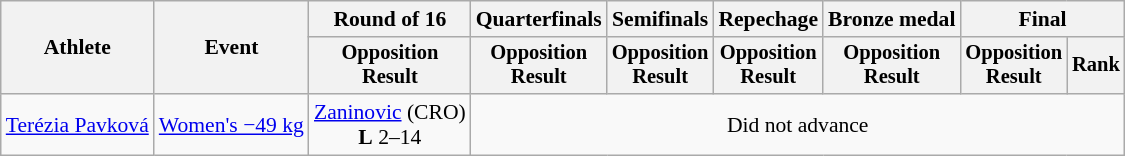<table class="wikitable" style="font-size:90%">
<tr>
<th rowspan="2">Athlete</th>
<th rowspan="2">Event</th>
<th>Round of 16</th>
<th>Quarterfinals</th>
<th>Semifinals</th>
<th>Repechage</th>
<th>Bronze medal</th>
<th colspan=2>Final</th>
</tr>
<tr style="font-size:95%">
<th>Opposition<br>Result</th>
<th>Opposition<br>Result</th>
<th>Opposition<br>Result</th>
<th>Opposition<br>Result</th>
<th>Opposition<br>Result</th>
<th>Opposition<br>Result</th>
<th>Rank</th>
</tr>
<tr align=center>
<td align=left><a href='#'>Terézia Pavková</a></td>
<td align=left><a href='#'>Women's −49 kg</a></td>
<td> <a href='#'>Zaninovic</a> (CRO) <br><strong>L</strong> 2–14</td>
<td colspan=6>Did not advance</td>
</tr>
</table>
